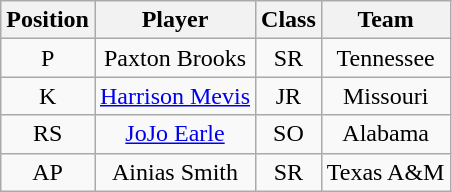<table class="wikitable sortable">
<tr>
<th>Position</th>
<th>Player</th>
<th>Class</th>
<th>Team</th>
</tr>
<tr style="text-align:center;">
<td>P</td>
<td>Paxton Brooks</td>
<td>SR</td>
<td>Tennessee</td>
</tr>
<tr style="text-align:center;">
<td>K</td>
<td><a href='#'>Harrison Mevis</a></td>
<td>JR</td>
<td>Missouri</td>
</tr>
<tr style="text-align:center;">
<td>RS</td>
<td><a href='#'>JoJo Earle</a></td>
<td>SO</td>
<td>Alabama</td>
</tr>
<tr style="text-align:center;">
<td>AP</td>
<td>Ainias Smith</td>
<td>SR</td>
<td>Texas A&M</td>
</tr>
</table>
